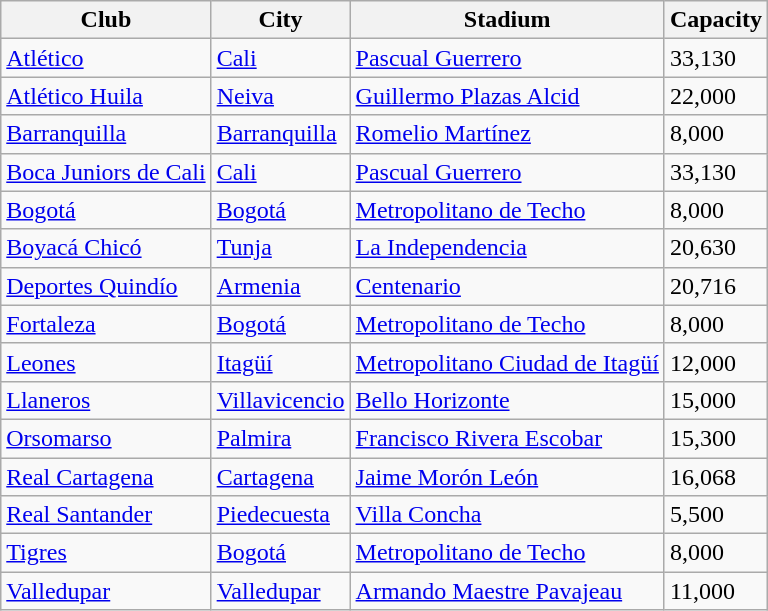<table class="wikitable sortable">
<tr>
<th>Club</th>
<th>City</th>
<th>Stadium</th>
<th>Capacity</th>
</tr>
<tr>
<td><a href='#'>Atlético</a></td>
<td><a href='#'>Cali</a></td>
<td><a href='#'>Pascual Guerrero</a></td>
<td>33,130</td>
</tr>
<tr>
<td><a href='#'>Atlético Huila</a></td>
<td><a href='#'>Neiva</a></td>
<td><a href='#'>Guillermo Plazas Alcid</a></td>
<td>22,000</td>
</tr>
<tr>
<td><a href='#'>Barranquilla</a></td>
<td><a href='#'>Barranquilla</a></td>
<td><a href='#'>Romelio Martínez</a></td>
<td>8,000</td>
</tr>
<tr>
<td><a href='#'>Boca Juniors de Cali</a></td>
<td><a href='#'>Cali</a></td>
<td><a href='#'>Pascual Guerrero</a></td>
<td>33,130</td>
</tr>
<tr>
<td><a href='#'>Bogotá</a></td>
<td><a href='#'>Bogotá</a></td>
<td><a href='#'>Metropolitano de Techo</a></td>
<td>8,000</td>
</tr>
<tr>
<td><a href='#'>Boyacá Chicó</a></td>
<td><a href='#'>Tunja</a></td>
<td><a href='#'>La Independencia</a></td>
<td>20,630</td>
</tr>
<tr>
<td><a href='#'>Deportes Quindío</a></td>
<td><a href='#'>Armenia</a></td>
<td><a href='#'>Centenario</a></td>
<td>20,716</td>
</tr>
<tr>
<td><a href='#'>Fortaleza</a></td>
<td><a href='#'>Bogotá</a></td>
<td><a href='#'>Metropolitano de Techo</a></td>
<td>8,000</td>
</tr>
<tr>
<td><a href='#'>Leones</a></td>
<td><a href='#'>Itagüí</a></td>
<td><a href='#'>Metropolitano Ciudad de Itagüí</a></td>
<td>12,000</td>
</tr>
<tr>
<td><a href='#'>Llaneros</a></td>
<td><a href='#'>Villavicencio</a></td>
<td><a href='#'>Bello Horizonte</a></td>
<td>15,000</td>
</tr>
<tr>
<td><a href='#'>Orsomarso</a></td>
<td><a href='#'>Palmira</a></td>
<td><a href='#'>Francisco Rivera Escobar</a></td>
<td>15,300</td>
</tr>
<tr>
<td><a href='#'>Real Cartagena</a></td>
<td><a href='#'>Cartagena</a></td>
<td><a href='#'>Jaime Morón León</a></td>
<td>16,068</td>
</tr>
<tr>
<td><a href='#'>Real Santander</a></td>
<td><a href='#'>Piedecuesta</a></td>
<td><a href='#'>Villa Concha</a></td>
<td>5,500</td>
</tr>
<tr>
<td><a href='#'>Tigres</a></td>
<td><a href='#'>Bogotá</a></td>
<td><a href='#'>Metropolitano de Techo</a></td>
<td>8,000</td>
</tr>
<tr>
<td><a href='#'>Valledupar</a></td>
<td><a href='#'>Valledupar</a></td>
<td><a href='#'>Armando Maestre Pavajeau</a></td>
<td>11,000</td>
</tr>
</table>
